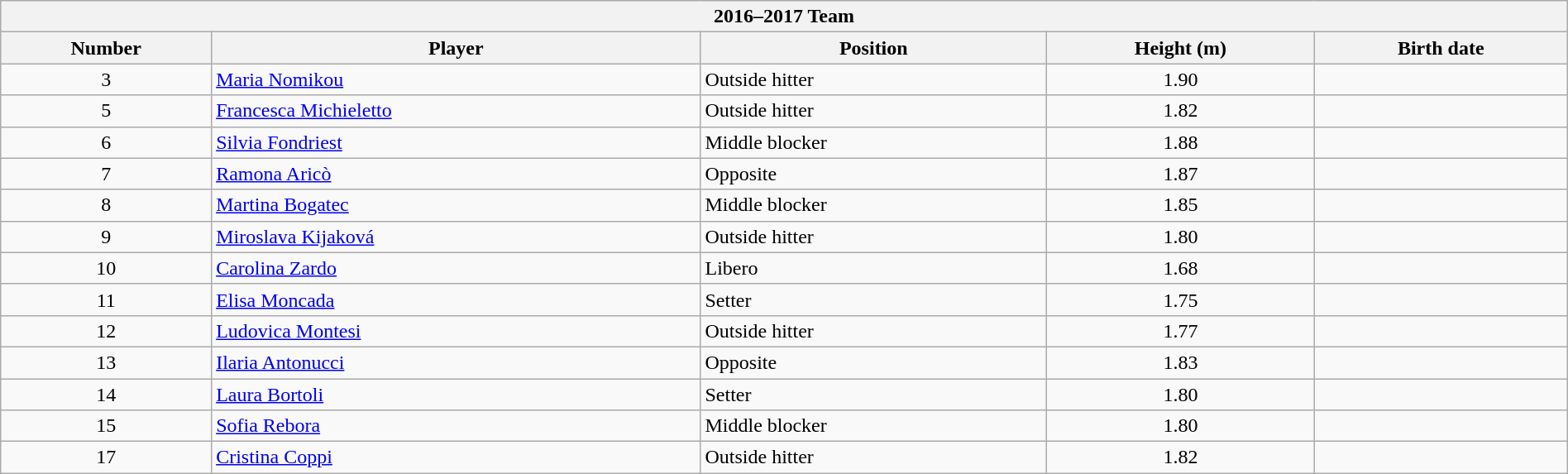<table class="wikitable collapsible collapsed" style="width:100%;">
<tr>
<th colspan=6><strong>2016–2017 Team</strong></th>
</tr>
<tr>
<th>Number</th>
<th>Player</th>
<th>Position</th>
<th>Height (m)</th>
<th>Birth date</th>
</tr>
<tr>
<td align=center>3</td>
<td> <a href='#'>Maria Nomikou</a></td>
<td>Outside hitter</td>
<td align=center>1.90</td>
<td></td>
</tr>
<tr>
<td align=center>5</td>
<td> <a href='#'>Francesca Michieletto</a></td>
<td>Outside hitter</td>
<td align=center>1.82</td>
<td></td>
</tr>
<tr>
<td align=center>6</td>
<td> <a href='#'>Silvia Fondriest</a></td>
<td>Middle blocker</td>
<td align=center>1.88</td>
<td></td>
</tr>
<tr>
<td align=center>7</td>
<td> <a href='#'>Ramona Aricò</a></td>
<td>Opposite</td>
<td align=center>1.87</td>
<td></td>
</tr>
<tr>
<td align=center>8</td>
<td> <a href='#'>Martina Bogatec</a></td>
<td>Middle blocker</td>
<td align=center>1.85</td>
<td></td>
</tr>
<tr>
<td align=center>9</td>
<td> <a href='#'>Miroslava Kijaková</a></td>
<td>Outside hitter</td>
<td align=center>1.80</td>
<td></td>
</tr>
<tr>
<td align=center>10</td>
<td> <a href='#'>Carolina Zardo</a></td>
<td>Libero</td>
<td align=center>1.68</td>
<td></td>
</tr>
<tr>
<td align=center>11</td>
<td> <a href='#'>Elisa Moncada</a></td>
<td>Setter</td>
<td align=center>1.75</td>
<td></td>
</tr>
<tr>
<td align=center>12</td>
<td> <a href='#'>Ludovica Montesi</a></td>
<td>Outside hitter</td>
<td align=center>1.77</td>
<td></td>
</tr>
<tr>
<td align=center>13</td>
<td> <a href='#'>Ilaria Antonucci</a></td>
<td>Opposite</td>
<td align=center>1.83</td>
<td></td>
</tr>
<tr>
<td align=center>14</td>
<td> <a href='#'>Laura Bortoli</a></td>
<td>Setter</td>
<td align=center>1.80</td>
<td></td>
</tr>
<tr>
<td align=center>15</td>
<td> <a href='#'>Sofia Rebora</a></td>
<td>Middle blocker</td>
<td align=center>1.80</td>
<td></td>
</tr>
<tr>
<td align=center>17</td>
<td> <a href='#'>Cristina Coppi</a></td>
<td>Outside hitter</td>
<td align=center>1.82</td>
<td></td>
</tr>
</table>
